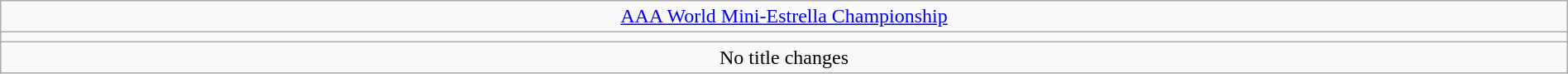<table class="wikitable" style="text-align:center; width:100%;">
<tr>
<td colspan="5"><a href='#'>AAA World Mini-Estrella Championship</a></td>
</tr>
<tr>
<td colspan="5"><strong></strong></td>
</tr>
<tr>
<td colspan="5">No title changes</td>
</tr>
</table>
